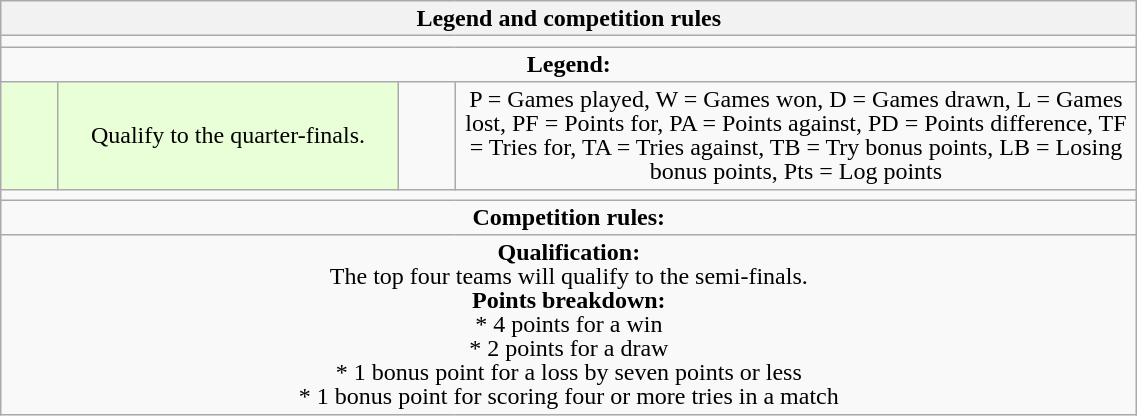<table class="wikitable collapsible collapsed" style="text-align:center; line-height:100%; font-size:100%; width:60%;">
<tr>
<th colspan="4" style="border:0px">Legend and competition rules</th>
</tr>
<tr>
<td colspan="4"></td>
</tr>
<tr>
<td colspan="4" style="border:0px"><strong>Legend:</strong></td>
</tr>
<tr>
<td style="width:5%; background:#E8FFD8"></td>
<td style="width:30%; background:#E8FFD8">Qualify to the quarter-finals.</td>
<td style="width:5%;"></td>
<td style="width:60%;">P = Games played, W = Games won, D = Games drawn, L = Games lost, PF = Points for, PA = Points against, PD = Points difference, TF = Tries for, TA = Tries against, TB = Try bonus points, LB = Losing bonus points, Pts = Log points</td>
</tr>
<tr>
<td colspan="4"></td>
</tr>
<tr>
<td colspan="4" style="border:0px"><strong>Competition rules:</strong></td>
</tr>
<tr>
<td colspan="4"><strong>Qualification:</strong><br>The top four teams will qualify to the semi-finals.<br><strong>Points breakdown:</strong><br>* 4 points for a win<br>* 2 points for a draw<br>* 1 bonus point for a loss by seven points or less<br>* 1 bonus point for scoring four or more tries in a match</td>
</tr>
</table>
